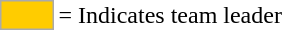<table>
<tr>
<td style="background-color:#FFCC00; border:1px solid #aaaaaa; width:2em;"></td>
<td>= Indicates team leader</td>
</tr>
</table>
